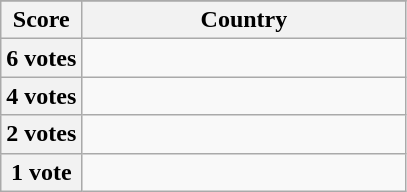<table class="wikitable">
<tr>
</tr>
<tr>
<th scope="col" width="20%">Score</th>
<th scope="col">Country</th>
</tr>
<tr>
<th scope="row">6 votes</th>
<td></td>
</tr>
<tr>
<th scope="row">4 votes</th>
<td></td>
</tr>
<tr>
<th scope="row">2 votes</th>
<td></td>
</tr>
<tr>
<th scope="row">1 vote</th>
<td></td>
</tr>
</table>
